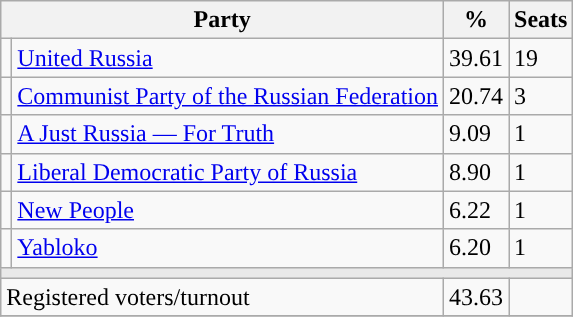<table class="wikitable">
<tr>
<th colspan=2>Party</th>
<th>%</th>
<th>Seats</th>
</tr>
<tr>
<td style="background:"></td>
<td><a href='#'>United Russia</a></td>
<td>39.61</td>
<td>19</td>
</tr>
<tr>
<td style="background:"></td>
<td><a href='#'>Communist Party of the Russian Federation</a></td>
<td>20.74</td>
<td>3</td>
</tr>
<tr>
<td style="background:"></td>
<td><a href='#'>A Just Russia — For Truth</a></td>
<td>9.09</td>
<td>1</td>
</tr>
<tr>
<td style="background:"></td>
<td><a href='#'>Liberal Democratic Party of Russia</a></td>
<td>8.90</td>
<td>1</td>
</tr>
<tr>
<td style="background:"></td>
<td><a href='#'>New People</a></td>
<td>6.22</td>
<td>1</td>
</tr>
<tr>
<td style="background:"></td>
<td><a href='#'>Yabloko</a></td>
<td>6.20</td>
<td>1</td>
</tr>
<tr>
<td colspan=4 style="background:#E9E9E9;"></td>
</tr>
<tr>
<td align=left colspan=2>Registered voters/turnout</td>
<td>43.63</td>
<td></td>
</tr>
<tr>
</tr>
</table>
